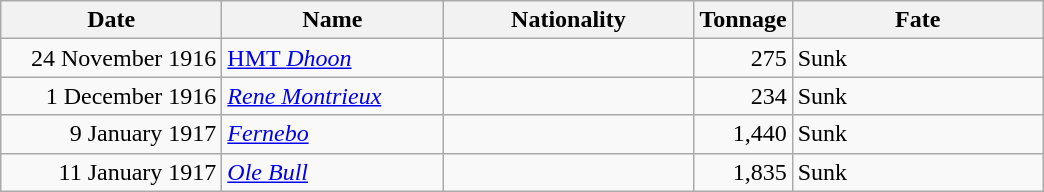<table class="wikitable sortable">
<tr>
<th width="140px">Date</th>
<th width="140px">Name</th>
<th width="160px">Nationality</th>
<th width="25px">Tonnage</th>
<th width="160px">Fate</th>
</tr>
<tr>
<td align="right">24 November 1916</td>
<td align="left"><a href='#'>HMT <em>Dhoon</em></a></td>
<td align="left"></td>
<td align="right">275</td>
<td align="left">Sunk</td>
</tr>
<tr>
<td align="right">1 December 1916</td>
<td align="left"><a href='#'><em>Rene Montrieux</em></a></td>
<td align="left"></td>
<td align="right">234</td>
<td align="left">Sunk</td>
</tr>
<tr>
<td align="right">9 January 1917</td>
<td align="left"><a href='#'><em>Fernebo</em></a></td>
<td align="left"></td>
<td align="right">1,440</td>
<td align="left">Sunk</td>
</tr>
<tr>
<td align="right">11 January 1917</td>
<td align="left"><a href='#'><em>Ole Bull</em></a></td>
<td align="left"></td>
<td align="right">1,835</td>
<td align="left">Sunk</td>
</tr>
</table>
